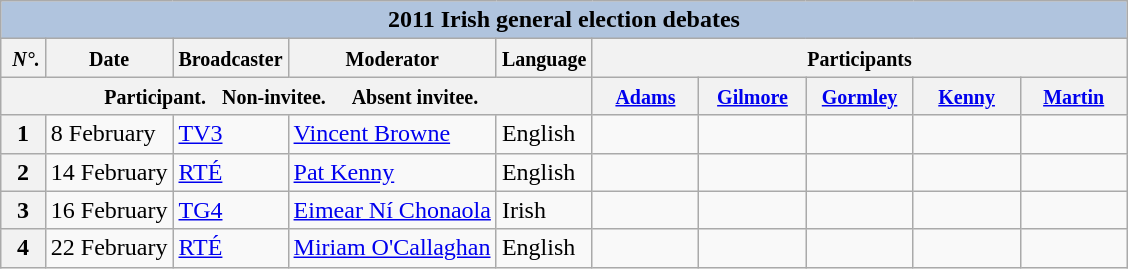<table class="wikitable" style="font-size:100%">
<tr>
<th style="background:#B0C4DE" colspan="16">2011 Irish general election debates</th>
</tr>
<tr>
<th style="white-space:nowrap;"> <small><strong><em>N°.</em></strong></small></th>
<th><small>Date </small></th>
<th><small>Broadcaster</small></th>
<th><small>Moderator </small></th>
<th><small>Language </small></th>
<th scope="col" colspan="10"><small>Participants</small></th>
</tr>
<tr>
<th colspan="5"> <small>Participant.  </small>  <small>Non-invitee.   </small>   <small>Absent invitee.  </small></th>
<th scope="col" style="width:4em;"><small><a href='#'>Adams</a></small></th>
<th scope="col" style="width:4em;"><small><a href='#'>Gilmore</a></small></th>
<th scope="col" style="width:4em;"><small><a href='#'>Gormley</a></small></th>
<th scope="col" style="width:4em;"><small><a href='#'>Kenny</a></small></th>
<th scope="col" style="width:4em;"><small><a href='#'>Martin</a></small></th>
</tr>
<tr>
<th>1</th>
<td style="white-space:nowrap;">8 February</td>
<td style="white-space:nowrap;"><a href='#'>TV3</a></td>
<td style="white-space:nowrap;"><a href='#'>Vincent Browne</a></td>
<td style="white-space:nowrap;">English</td>
<td></td>
<td></td>
<td></td>
<td></td>
<td></td>
</tr>
<tr>
<th>2</th>
<td style="white-space:nowrap;">14 February</td>
<td style="white-space:nowrap;"><a href='#'>RTÉ</a></td>
<td style="white-space:nowrap;"><a href='#'>Pat Kenny</a></td>
<td style="white-space:nowrap;">English</td>
<td></td>
<td></td>
<td></td>
<td></td>
<td></td>
</tr>
<tr>
<th>3</th>
<td style="white-space:nowrap;">16 February</td>
<td style="white-space:nowrap;"><a href='#'>TG4</a></td>
<td style="white-space:nowrap;"><a href='#'>Eimear Ní Chonaola</a></td>
<td style="white-space:nowrap;">Irish</td>
<td></td>
<td></td>
<td></td>
<td></td>
<td></td>
</tr>
<tr>
<th>4</th>
<td style="white-space:nowrap;">22 February</td>
<td style="white-space:nowrap;"><a href='#'>RTÉ</a></td>
<td style="white-space:nowrap;"><a href='#'>Miriam O'Callaghan</a></td>
<td style="white-space:nowrap;">English</td>
<td></td>
<td></td>
<td></td>
<td></td>
<td></td>
</tr>
</table>
